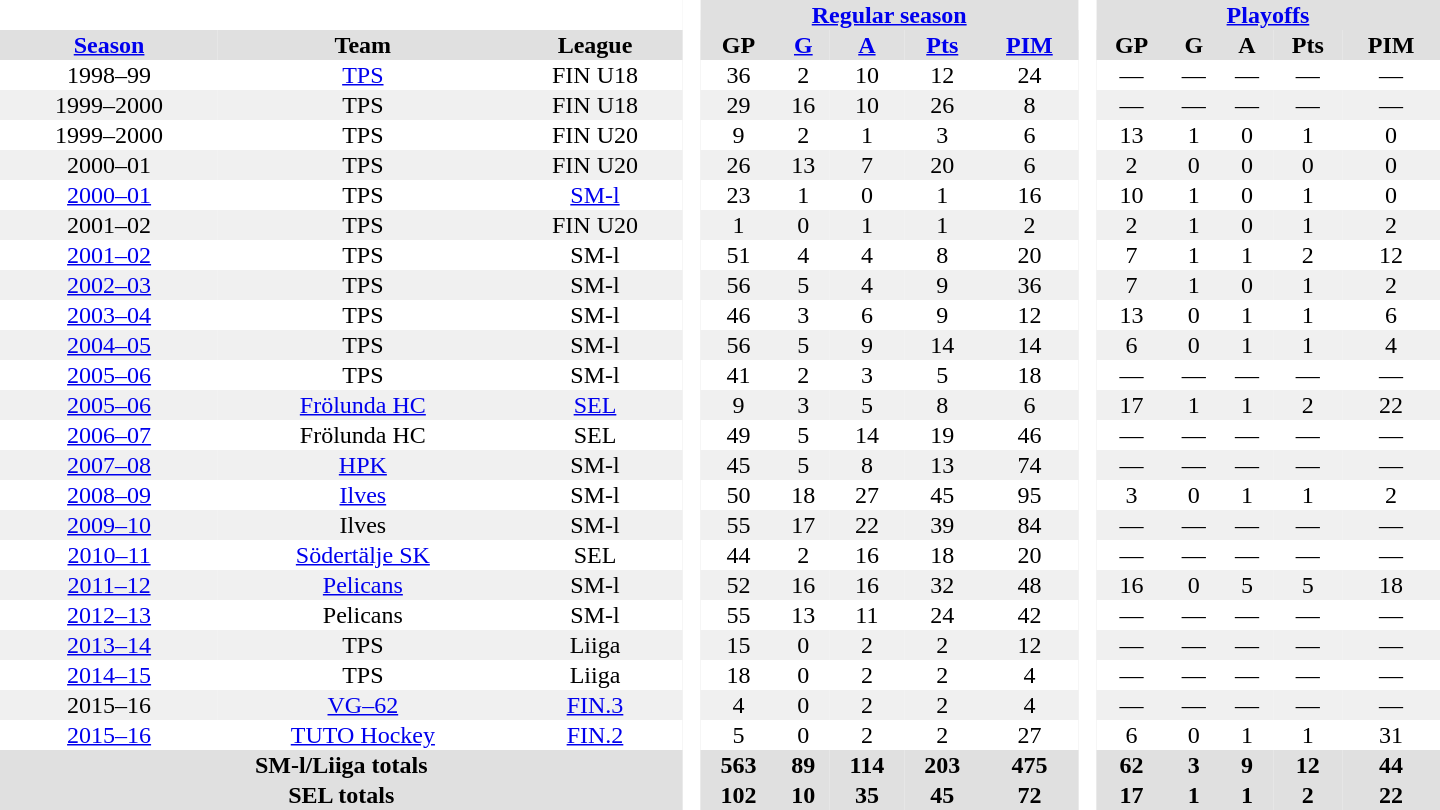<table border="0" cellpadding="1" cellspacing="0" style="text-align:center; width:60em">
<tr bgcolor="#e0e0e0">
<th colspan="3" bgcolor="#ffffff"> </th>
<th rowspan="99" bgcolor="#ffffff"> </th>
<th colspan="5"><a href='#'>Regular season</a></th>
<th rowspan="99" bgcolor="#ffffff"> </th>
<th colspan="5"><a href='#'>Playoffs</a></th>
</tr>
<tr bgcolor="#e0e0e0">
<th><a href='#'>Season</a></th>
<th>Team</th>
<th>League</th>
<th>GP</th>
<th><a href='#'>G</a></th>
<th><a href='#'>A</a></th>
<th><a href='#'>Pts</a></th>
<th><a href='#'>PIM</a></th>
<th>GP</th>
<th>G</th>
<th>A</th>
<th>Pts</th>
<th>PIM</th>
</tr>
<tr>
<td>1998–99</td>
<td><a href='#'>TPS</a></td>
<td>FIN U18</td>
<td>36</td>
<td>2</td>
<td>10</td>
<td>12</td>
<td>24</td>
<td>—</td>
<td>—</td>
<td>—</td>
<td>—</td>
<td>—</td>
</tr>
<tr bgcolor="#f0f0f0">
<td>1999–2000</td>
<td>TPS</td>
<td>FIN U18</td>
<td>29</td>
<td>16</td>
<td>10</td>
<td>26</td>
<td>8</td>
<td>—</td>
<td>—</td>
<td>—</td>
<td>—</td>
<td>—</td>
</tr>
<tr>
<td>1999–2000</td>
<td>TPS</td>
<td>FIN U20</td>
<td>9</td>
<td>2</td>
<td>1</td>
<td>3</td>
<td>6</td>
<td>13</td>
<td>1</td>
<td>0</td>
<td>1</td>
<td>0</td>
</tr>
<tr bgcolor="#f0f0f0">
<td>2000–01</td>
<td>TPS</td>
<td>FIN U20</td>
<td>26</td>
<td>13</td>
<td>7</td>
<td>20</td>
<td>6</td>
<td>2</td>
<td>0</td>
<td>0</td>
<td>0</td>
<td>0</td>
</tr>
<tr>
<td><a href='#'>2000–01</a></td>
<td>TPS</td>
<td><a href='#'>SM-l</a></td>
<td>23</td>
<td>1</td>
<td>0</td>
<td>1</td>
<td>16</td>
<td>10</td>
<td>1</td>
<td>0</td>
<td>1</td>
<td>0</td>
</tr>
<tr bgcolor="#f0f0f0">
<td>2001–02</td>
<td>TPS</td>
<td>FIN U20</td>
<td>1</td>
<td>0</td>
<td>1</td>
<td>1</td>
<td>2</td>
<td>2</td>
<td>1</td>
<td>0</td>
<td>1</td>
<td>2</td>
</tr>
<tr>
<td><a href='#'>2001–02</a></td>
<td>TPS</td>
<td>SM-l</td>
<td>51</td>
<td>4</td>
<td>4</td>
<td>8</td>
<td>20</td>
<td>7</td>
<td>1</td>
<td>1</td>
<td>2</td>
<td>12</td>
</tr>
<tr bgcolor="#f0f0f0">
<td><a href='#'>2002–03</a></td>
<td>TPS</td>
<td>SM-l</td>
<td>56</td>
<td>5</td>
<td>4</td>
<td>9</td>
<td>36</td>
<td>7</td>
<td>1</td>
<td>0</td>
<td>1</td>
<td>2</td>
</tr>
<tr>
<td><a href='#'>2003–04</a></td>
<td>TPS</td>
<td>SM-l</td>
<td>46</td>
<td>3</td>
<td>6</td>
<td>9</td>
<td>12</td>
<td>13</td>
<td>0</td>
<td>1</td>
<td>1</td>
<td>6</td>
</tr>
<tr bgcolor="#f0f0f0">
<td><a href='#'>2004–05</a></td>
<td>TPS</td>
<td>SM-l</td>
<td>56</td>
<td>5</td>
<td>9</td>
<td>14</td>
<td>14</td>
<td>6</td>
<td>0</td>
<td>1</td>
<td>1</td>
<td>4</td>
</tr>
<tr>
<td><a href='#'>2005–06</a></td>
<td>TPS</td>
<td>SM-l</td>
<td>41</td>
<td>2</td>
<td>3</td>
<td>5</td>
<td>18</td>
<td>—</td>
<td>—</td>
<td>—</td>
<td>—</td>
<td>—</td>
</tr>
<tr bgcolor="#f0f0f0">
<td><a href='#'>2005–06</a></td>
<td><a href='#'>Frölunda HC</a></td>
<td><a href='#'>SEL</a></td>
<td>9</td>
<td>3</td>
<td>5</td>
<td>8</td>
<td>6</td>
<td>17</td>
<td>1</td>
<td>1</td>
<td>2</td>
<td>22</td>
</tr>
<tr>
<td><a href='#'>2006–07</a></td>
<td>Frölunda HC</td>
<td>SEL</td>
<td>49</td>
<td>5</td>
<td>14</td>
<td>19</td>
<td>46</td>
<td>—</td>
<td>—</td>
<td>—</td>
<td>—</td>
<td>—</td>
</tr>
<tr bgcolor="#f0f0f0">
<td><a href='#'>2007–08</a></td>
<td><a href='#'>HPK</a></td>
<td>SM-l</td>
<td>45</td>
<td>5</td>
<td>8</td>
<td>13</td>
<td>74</td>
<td>—</td>
<td>—</td>
<td>—</td>
<td>—</td>
<td>—</td>
</tr>
<tr>
<td><a href='#'>2008–09</a></td>
<td><a href='#'>Ilves</a></td>
<td>SM-l</td>
<td>50</td>
<td>18</td>
<td>27</td>
<td>45</td>
<td>95</td>
<td>3</td>
<td>0</td>
<td>1</td>
<td>1</td>
<td>2</td>
</tr>
<tr bgcolor="#f0f0f0">
<td><a href='#'>2009–10</a></td>
<td>Ilves</td>
<td>SM-l</td>
<td>55</td>
<td>17</td>
<td>22</td>
<td>39</td>
<td>84</td>
<td>—</td>
<td>—</td>
<td>—</td>
<td>—</td>
<td>—</td>
</tr>
<tr>
<td><a href='#'>2010–11</a></td>
<td><a href='#'>Södertälje SK</a></td>
<td>SEL</td>
<td>44</td>
<td>2</td>
<td>16</td>
<td>18</td>
<td>20</td>
<td>—</td>
<td>—</td>
<td>—</td>
<td>—</td>
<td>—</td>
</tr>
<tr bgcolor="#f0f0f0">
<td><a href='#'>2011–12</a></td>
<td><a href='#'>Pelicans</a></td>
<td>SM-l</td>
<td>52</td>
<td>16</td>
<td>16</td>
<td>32</td>
<td>48</td>
<td>16</td>
<td>0</td>
<td>5</td>
<td>5</td>
<td>18</td>
</tr>
<tr>
<td><a href='#'>2012–13</a></td>
<td Lahti Pelicans>Pelicans</td>
<td>SM-l</td>
<td>55</td>
<td>13</td>
<td>11</td>
<td>24</td>
<td>42</td>
<td>—</td>
<td>—</td>
<td>—</td>
<td>—</td>
<td>—</td>
</tr>
<tr bgcolor="#f0f0f0">
<td><a href='#'>2013–14</a></td>
<td>TPS</td>
<td>Liiga</td>
<td>15</td>
<td>0</td>
<td>2</td>
<td>2</td>
<td>12</td>
<td>—</td>
<td>—</td>
<td>—</td>
<td>—</td>
<td>—</td>
</tr>
<tr>
<td><a href='#'>2014–15</a></td>
<td>TPS</td>
<td>Liiga</td>
<td>18</td>
<td>0</td>
<td>2</td>
<td>2</td>
<td>4</td>
<td>—</td>
<td>—</td>
<td>—</td>
<td>—</td>
<td>—</td>
</tr>
<tr bgcolor="#f0f0f0">
<td>2015–16</td>
<td><a href='#'>VG–62</a></td>
<td><a href='#'>FIN.3</a></td>
<td>4</td>
<td>0</td>
<td>2</td>
<td>2</td>
<td>4</td>
<td>—</td>
<td>—</td>
<td>—</td>
<td>—</td>
<td>—</td>
</tr>
<tr>
<td><a href='#'>2015–16</a></td>
<td><a href='#'>TUTO Hockey</a></td>
<td><a href='#'>FIN.2</a></td>
<td>5</td>
<td>0</td>
<td>2</td>
<td>2</td>
<td>27</td>
<td>6</td>
<td>0</td>
<td>1</td>
<td>1</td>
<td>31</td>
</tr>
<tr bgcolor="#e0e0e0">
<th colspan="3">SM-l/Liiga totals</th>
<th>563</th>
<th>89</th>
<th>114</th>
<th>203</th>
<th>475</th>
<th>62</th>
<th>3</th>
<th>9</th>
<th>12</th>
<th>44</th>
</tr>
<tr bgcolor="#e0e0e0">
<th colspan="3">SEL totals</th>
<th>102</th>
<th>10</th>
<th>35</th>
<th>45</th>
<th>72</th>
<th>17</th>
<th>1</th>
<th>1</th>
<th>2</th>
<th>22</th>
</tr>
</table>
